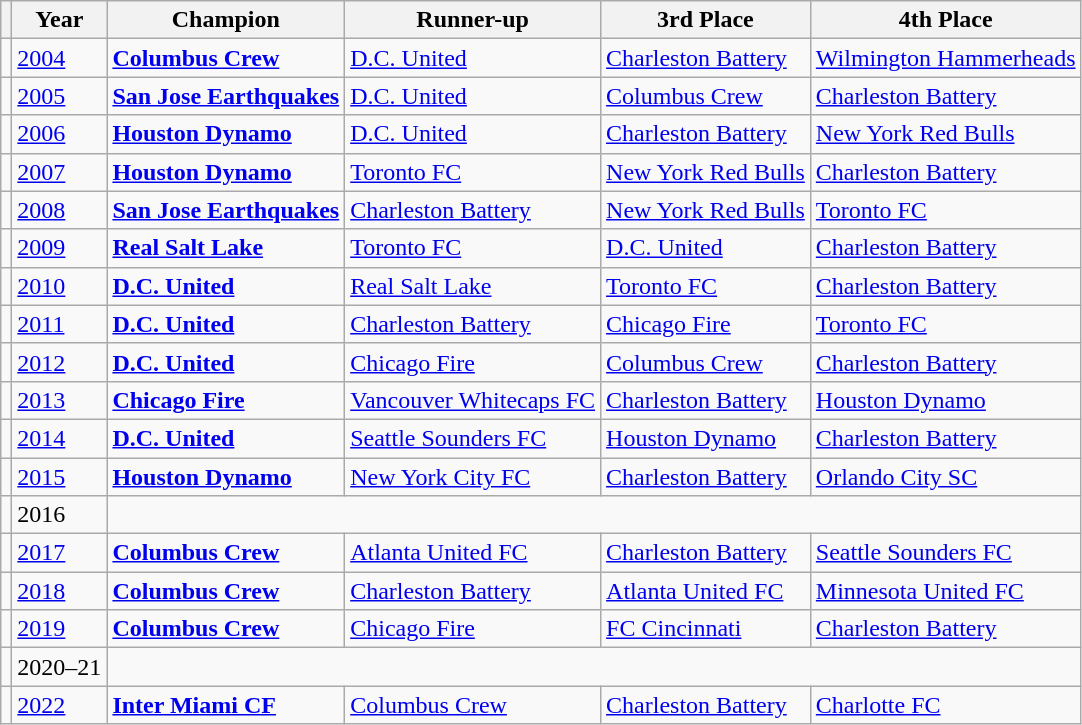<table class="wikitable sortable">
<tr>
<th></th>
<th>Year</th>
<th>Champion</th>
<th>Runner-up</th>
<th>3rd Place</th>
<th>4th Place</th>
</tr>
<tr>
<td></td>
<td><a href='#'>2004</a></td>
<td> <strong><a href='#'>Columbus Crew</a></strong></td>
<td> <a href='#'>D.C. United</a></td>
<td> <a href='#'>Charleston Battery</a></td>
<td> <a href='#'>Wilmington Hammerheads</a></td>
</tr>
<tr>
<td></td>
<td><a href='#'>2005</a></td>
<td> <strong><a href='#'>San Jose Earthquakes</a></strong></td>
<td> <a href='#'>D.C. United</a></td>
<td> <a href='#'>Columbus Crew</a></td>
<td> <a href='#'>Charleston Battery</a></td>
</tr>
<tr>
<td></td>
<td><a href='#'>2006</a></td>
<td> <strong><a href='#'>Houston Dynamo</a></strong></td>
<td> <a href='#'>D.C. United</a></td>
<td> <a href='#'>Charleston Battery</a></td>
<td> <a href='#'>New York Red Bulls</a></td>
</tr>
<tr>
<td></td>
<td><a href='#'>2007</a></td>
<td> <strong><a href='#'>Houston Dynamo</a></strong></td>
<td> <a href='#'>Toronto FC</a></td>
<td> <a href='#'>New York Red Bulls</a></td>
<td> <a href='#'>Charleston Battery</a></td>
</tr>
<tr>
<td></td>
<td><a href='#'>2008</a></td>
<td> <strong><a href='#'>San Jose Earthquakes</a></strong></td>
<td> <a href='#'>Charleston Battery</a></td>
<td> <a href='#'>New York Red Bulls</a></td>
<td> <a href='#'>Toronto FC</a></td>
</tr>
<tr>
<td></td>
<td><a href='#'>2009</a></td>
<td> <strong><a href='#'>Real Salt Lake</a></strong></td>
<td> <a href='#'>Toronto FC</a></td>
<td> <a href='#'>D.C. United</a></td>
<td> <a href='#'>Charleston Battery</a></td>
</tr>
<tr>
<td></td>
<td><a href='#'>2010</a></td>
<td> <strong><a href='#'>D.C. United</a></strong></td>
<td> <a href='#'>Real Salt Lake</a></td>
<td> <a href='#'>Toronto FC</a></td>
<td> <a href='#'>Charleston Battery</a></td>
</tr>
<tr>
<td></td>
<td><a href='#'>2011</a></td>
<td> <strong><a href='#'>D.C. United</a></strong></td>
<td> <a href='#'>Charleston Battery</a></td>
<td> <a href='#'>Chicago Fire</a></td>
<td> <a href='#'>Toronto FC</a></td>
</tr>
<tr>
<td></td>
<td><a href='#'>2012</a></td>
<td> <strong><a href='#'>D.C. United</a></strong></td>
<td> <a href='#'>Chicago Fire</a></td>
<td> <a href='#'>Columbus Crew</a></td>
<td> <a href='#'>Charleston Battery</a></td>
</tr>
<tr>
<td></td>
<td><a href='#'>2013</a></td>
<td> <strong><a href='#'>Chicago Fire</a></strong></td>
<td> <a href='#'>Vancouver Whitecaps FC</a></td>
<td> <a href='#'>Charleston Battery</a></td>
<td> <a href='#'>Houston Dynamo</a></td>
</tr>
<tr>
<td></td>
<td><a href='#'>2014</a></td>
<td> <strong><a href='#'>D.C. United</a></strong></td>
<td> <a href='#'>Seattle Sounders FC</a></td>
<td> <a href='#'>Houston Dynamo</a></td>
<td> <a href='#'>Charleston Battery</a></td>
</tr>
<tr>
<td></td>
<td><a href='#'>2015</a></td>
<td> <strong><a href='#'>Houston Dynamo</a></strong></td>
<td> <a href='#'>New York City FC</a></td>
<td> <a href='#'>Charleston Battery</a></td>
<td> <a href='#'>Orlando City SC</a></td>
</tr>
<tr>
<td></td>
<td>2016</td>
<td colspan=4></td>
</tr>
<tr>
<td></td>
<td><a href='#'>2017</a></td>
<td> <strong><a href='#'>Columbus Crew</a></strong></td>
<td> <a href='#'>Atlanta United FC</a></td>
<td> <a href='#'>Charleston Battery</a></td>
<td> <a href='#'>Seattle Sounders FC</a></td>
</tr>
<tr>
<td></td>
<td><a href='#'>2018</a></td>
<td> <strong><a href='#'>Columbus Crew</a></strong></td>
<td> <a href='#'>Charleston Battery</a></td>
<td> <a href='#'>Atlanta United FC</a></td>
<td> <a href='#'>Minnesota United FC</a></td>
</tr>
<tr>
<td></td>
<td><a href='#'>2019</a></td>
<td> <strong><a href='#'>Columbus Crew</a></strong></td>
<td> <a href='#'>Chicago Fire</a></td>
<td> <a href='#'>FC Cincinnati</a></td>
<td> <a href='#'>Charleston Battery</a></td>
</tr>
<tr>
<td></td>
<td>2020–21</td>
<td colspan=4></td>
</tr>
<tr>
<td></td>
<td><a href='#'>2022</a></td>
<td> <strong><a href='#'>Inter Miami CF</a></strong></td>
<td> <a href='#'>Columbus Crew</a></td>
<td> <a href='#'>Charleston Battery</a></td>
<td> <a href='#'>Charlotte FC</a></td>
</tr>
</table>
